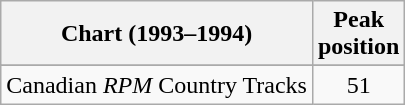<table class="wikitable sortable">
<tr>
<th align="left">Chart (1993–1994)</th>
<th align="center">Peak<br>position</th>
</tr>
<tr>
</tr>
<tr>
<td align="left">Canadian <em>RPM</em> Country Tracks</td>
<td align="center">51</td>
</tr>
</table>
